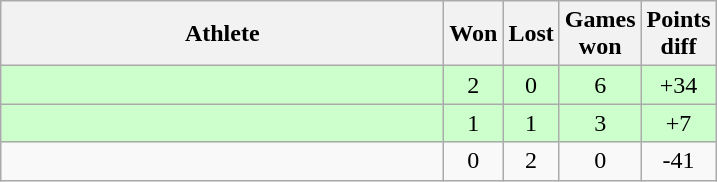<table class="wikitable">
<tr>
<th style="width:18em">Athlete</th>
<th>Won</th>
<th>Lost</th>
<th>Games<br>won</th>
<th>Points<br>diff</th>
</tr>
<tr bgcolor="#ccffcc">
<td></td>
<td align="center">2</td>
<td align="center">0</td>
<td align="center">6</td>
<td align="center">+34</td>
</tr>
<tr bgcolor="#ccffcc">
<td></td>
<td align="center">1</td>
<td align="center">1</td>
<td align="center">3</td>
<td align="center">+7</td>
</tr>
<tr>
<td></td>
<td align="center">0</td>
<td align="center">2</td>
<td align="center">0</td>
<td align="center">-41</td>
</tr>
</table>
